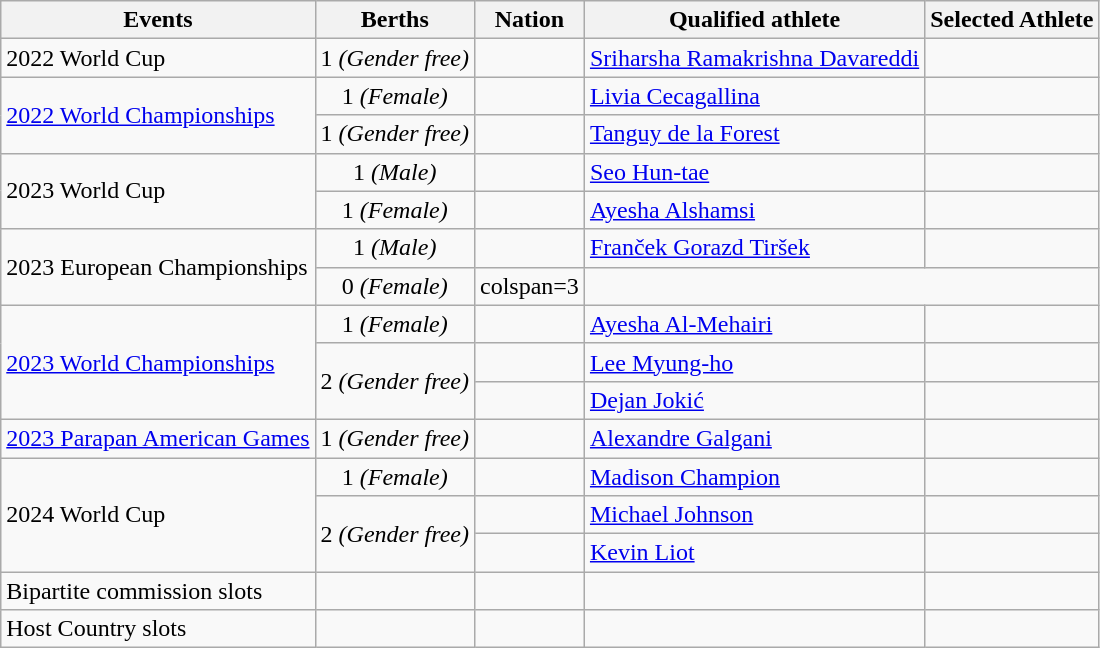<table class="wikitable">
<tr>
<th>Events</th>
<th>Berths</th>
<th>Nation</th>
<th>Qualified athlete</th>
<th>Selected Athlete</th>
</tr>
<tr>
<td>2022 World Cup</td>
<td align=center>1 <em>(Gender free)</em></td>
<td></td>
<td><a href='#'>Sriharsha Ramakrishna Davareddi</a></td>
<td></td>
</tr>
<tr>
<td rowspan="2"><a href='#'>2022 World Championships</a></td>
<td align=center>1 <em>(Female)</em></td>
<td></td>
<td><a href='#'>Livia Cecagallina</a></td>
<td></td>
</tr>
<tr>
<td align=center>1 <em>(Gender free)</em></td>
<td></td>
<td><a href='#'>Tanguy de la Forest</a></td>
<td></td>
</tr>
<tr>
<td rowspan="2">2023 World Cup</td>
<td align=center>1 <em>(Male)</em></td>
<td></td>
<td><a href='#'>Seo Hun-tae</a></td>
<td></td>
</tr>
<tr>
<td align=center>1 <em>(Female)</em></td>
<td></td>
<td><a href='#'>Ayesha Alshamsi</a></td>
<td></td>
</tr>
<tr>
<td rowspan="2">2023 European Championships</td>
<td align=center>1 <em>(Male)</em></td>
<td></td>
<td><a href='#'>Franček Gorazd Tiršek</a></td>
<td></td>
</tr>
<tr>
<td align=center>0 <em>(Female)</em></td>
<td>colspan=3 </td>
</tr>
<tr>
<td rowspan="3"><a href='#'>2023 World Championships</a></td>
<td align=center>1 <em>(Female)</em></td>
<td></td>
<td><a href='#'>Ayesha Al-Mehairi</a></td>
<td></td>
</tr>
<tr>
<td rowspan="2" align=center>2 <em>(Gender free)</em></td>
<td></td>
<td><a href='#'>Lee Myung-ho</a></td>
<td></td>
</tr>
<tr>
<td></td>
<td><a href='#'>Dejan Jokić</a></td>
<td></td>
</tr>
<tr>
<td><a href='#'>2023 Parapan American Games</a></td>
<td align=center>1 <em>(Gender free)</em></td>
<td></td>
<td><a href='#'>Alexandre Galgani</a></td>
<td></td>
</tr>
<tr>
<td rowspan="3">2024 World Cup</td>
<td align=center>1 <em>(Female)</em></td>
<td></td>
<td><a href='#'>Madison Champion</a></td>
<td></td>
</tr>
<tr>
<td rowspan="2" align=center>2 <em>(Gender free)</em></td>
<td></td>
<td><a href='#'>Michael Johnson</a></td>
<td></td>
</tr>
<tr>
<td></td>
<td><a href='#'>Kevin Liot</a></td>
<td></td>
</tr>
<tr>
<td>Bipartite commission slots</td>
<td></td>
<td></td>
<td></td>
<td></td>
</tr>
<tr>
<td>Host Country slots</td>
<td></td>
<td></td>
<td></td>
<td></td>
</tr>
</table>
